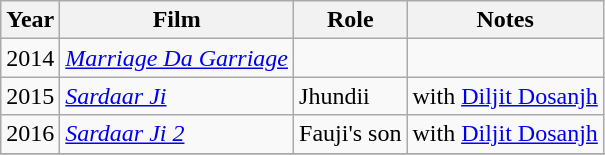<table class="wikitable sortable">
<tr>
<th>Year</th>
<th>Film</th>
<th>Role</th>
<th>Notes</th>
</tr>
<tr>
<td>2014</td>
<td><em><a href='#'>Marriage Da Garriage</a></em></td>
<td></td>
<td></td>
</tr>
<tr>
<td>2015</td>
<td><em><a href='#'>Sardaar Ji</a></em></td>
<td>Jhundii</td>
<td>with <a href='#'>Diljit Dosanjh</a></td>
</tr>
<tr>
<td>2016</td>
<td><em><a href='#'>Sardaar Ji 2</a></em></td>
<td>Fauji's son</td>
<td>with <a href='#'>Diljit Dosanjh</a></td>
</tr>
<tr>
</tr>
</table>
